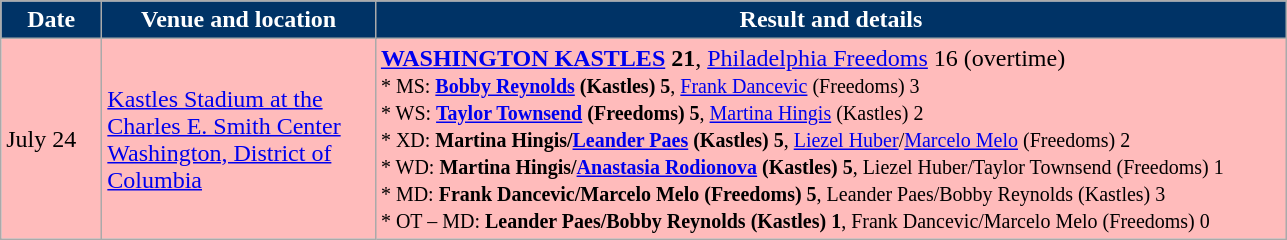<table class="wikitable" style="text-align:left">
<tr>
<th style="background:#003366; color:white" width="60px">Date</th>
<th style="background:#003366; color:white" width="175px">Venue and location</th>
<th style="background:#003366; color:white" width="600px">Result and details</th>
</tr>
<tr bgcolor="FFBBBB">
<td>July 24</td>
<td><a href='#'>Kastles Stadium at the Charles E. Smith Center</a><br><a href='#'>Washington, District of Columbia</a></td>
<td><strong><a href='#'>WASHINGTON KASTLES</a> 21</strong>, <a href='#'>Philadelphia Freedoms</a> 16 (overtime)<br><small>* MS: <strong><a href='#'>Bobby Reynolds</a> (Kastles) 5</strong>, <a href='#'>Frank Dancevic</a> (Freedoms) 3<br>* WS: <strong><a href='#'>Taylor Townsend</a> (Freedoms) 5</strong>, <a href='#'>Martina Hingis</a> (Kastles) 2<br>* XD: <strong>Martina Hingis/<a href='#'>Leander Paes</a> (Kastles) 5</strong>, <a href='#'>Liezel Huber</a>/<a href='#'>Marcelo Melo</a> (Freedoms) 2<br>* WD: <strong>Martina Hingis/<a href='#'>Anastasia Rodionova</a> (Kastles) 5</strong>, Liezel Huber/Taylor Townsend (Freedoms) 1<br>* MD: <strong>Frank Dancevic/Marcelo Melo (Freedoms) 5</strong>, Leander Paes/Bobby Reynolds (Kastles) 3<br>* OT – MD: <strong>Leander Paes/Bobby Reynolds (Kastles) 1</strong>, Frank Dancevic/Marcelo Melo (Freedoms) 0</small></td>
</tr>
</table>
